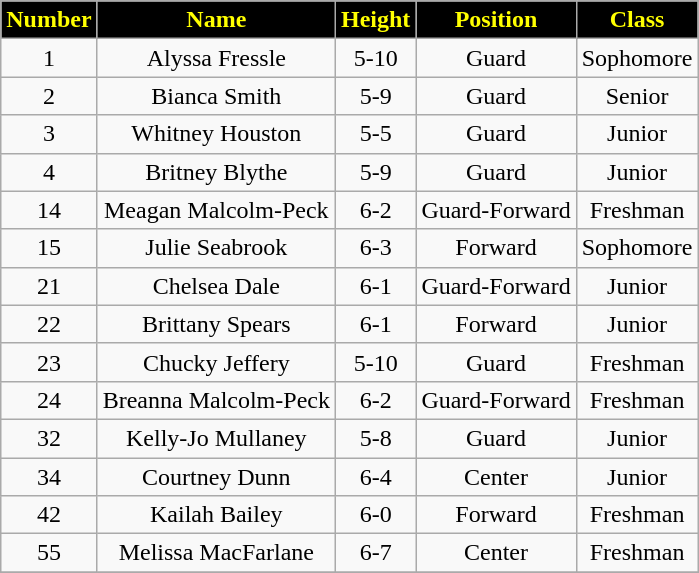<table class="wikitable" style="text-align:center">
<tr>
<th style="background:black;color:yellow;">Number</th>
<th style="background:black;color:yellow;">Name</th>
<th style="background:black;color:yellow;">Height</th>
<th style="background:black;color:yellow;">Position</th>
<th style="background:black;color:yellow;">Class</th>
</tr>
<tr>
<td>1</td>
<td>Alyssa Fressle</td>
<td>5-10</td>
<td>Guard</td>
<td>Sophomore</td>
</tr>
<tr>
<td>2</td>
<td>Bianca Smith</td>
<td>5-9</td>
<td>Guard</td>
<td>Senior</td>
</tr>
<tr>
<td>3</td>
<td>Whitney Houston</td>
<td>5-5</td>
<td>Guard</td>
<td>Junior</td>
</tr>
<tr>
<td>4</td>
<td>Britney Blythe</td>
<td>5-9</td>
<td>Guard</td>
<td>Junior</td>
</tr>
<tr>
<td>14</td>
<td>Meagan Malcolm-Peck</td>
<td>6-2</td>
<td>Guard-Forward</td>
<td>Freshman</td>
</tr>
<tr>
<td>15</td>
<td>Julie Seabrook</td>
<td>6-3</td>
<td>Forward</td>
<td>Sophomore</td>
</tr>
<tr>
<td>21</td>
<td>Chelsea Dale</td>
<td>6-1</td>
<td>Guard-Forward</td>
<td>Junior</td>
</tr>
<tr>
<td>22</td>
<td>Brittany Spears</td>
<td>6-1</td>
<td>Forward</td>
<td>Junior</td>
</tr>
<tr>
<td>23</td>
<td>Chucky Jeffery</td>
<td>5-10</td>
<td>Guard</td>
<td>Freshman</td>
</tr>
<tr>
<td>24</td>
<td>Breanna Malcolm-Peck</td>
<td>6-2</td>
<td>Guard-Forward</td>
<td>Freshman</td>
</tr>
<tr>
<td>32</td>
<td>Kelly-Jo Mullaney</td>
<td>5-8</td>
<td>Guard</td>
<td>Junior</td>
</tr>
<tr>
<td>34</td>
<td>Courtney Dunn</td>
<td>6-4</td>
<td>Center</td>
<td>Junior</td>
</tr>
<tr>
<td>42</td>
<td>Kailah Bailey</td>
<td>6-0</td>
<td>Forward</td>
<td>Freshman</td>
</tr>
<tr>
<td>55</td>
<td>Melissa MacFarlane</td>
<td>6-7</td>
<td>Center</td>
<td>Freshman</td>
</tr>
<tr>
</tr>
</table>
